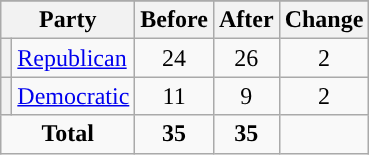<table class="wikitable" style="text-align:center;">
<tr>
</tr>
<tr>
<th colspan=2>Party</th>
<th>Before</th>
<th>After</th>
<th>Change</th>
</tr>
<tr>
<th style="background-color:"></th>
<td style="text-align:left;"><a href='#'>Republican</a></td>
<td>24</td>
<td>26</td>
<td> 2</td>
</tr>
<tr>
<th style="background-color:"></th>
<td style="text-align:left;"><a href='#'>Democratic</a></td>
<td>11</td>
<td>9</td>
<td> 2</td>
</tr>
<tr>
<td colspan=2><strong>Total</strong></td>
<td><strong>35</strong></td>
<td><strong>35</strong></td>
<td></td>
</tr>
</table>
